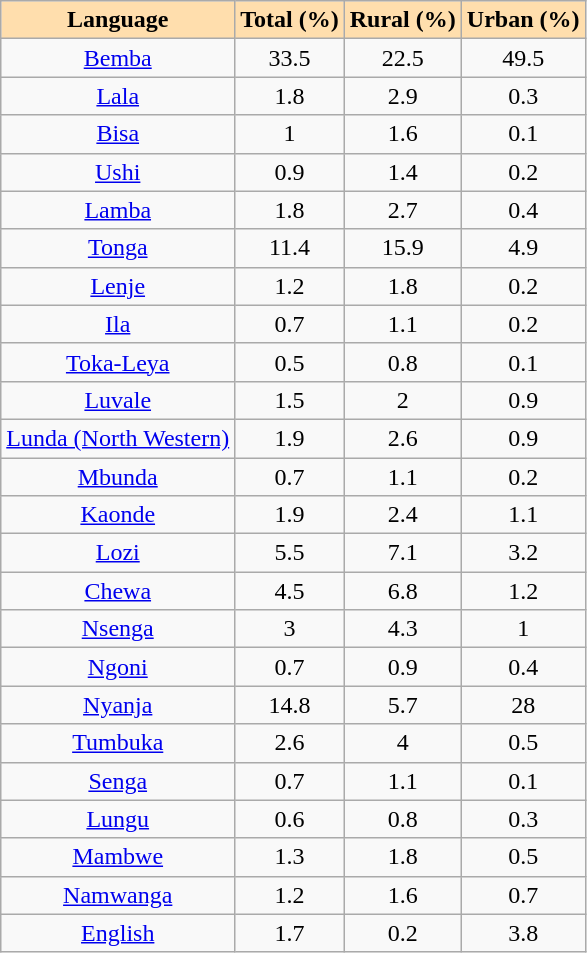<table class="wikitable sortable collapsible" style="text-align: center;">
<tr>
<th style="background:navajowhite;">Language</th>
<th style="background:navajowhite;">Total (%)</th>
<th style="background:navajowhite;">Rural (%)</th>
<th style="background:navajowhite;">Urban (%)</th>
</tr>
<tr>
<td><a href='#'>Bemba</a></td>
<td>33.5</td>
<td>22.5</td>
<td>49.5</td>
</tr>
<tr>
<td><a href='#'>Lala</a></td>
<td>1.8</td>
<td>2.9</td>
<td>0.3</td>
</tr>
<tr>
<td><a href='#'>Bisa</a></td>
<td>1</td>
<td>1.6</td>
<td>0.1</td>
</tr>
<tr>
<td><a href='#'>Ushi</a></td>
<td>0.9</td>
<td>1.4</td>
<td>0.2</td>
</tr>
<tr>
<td><a href='#'>Lamba</a></td>
<td>1.8</td>
<td>2.7</td>
<td>0.4</td>
</tr>
<tr>
<td><a href='#'>Tonga</a></td>
<td>11.4</td>
<td>15.9</td>
<td>4.9</td>
</tr>
<tr>
<td><a href='#'>Lenje</a></td>
<td>1.2</td>
<td>1.8</td>
<td>0.2</td>
</tr>
<tr>
<td><a href='#'>Ila</a></td>
<td>0.7</td>
<td>1.1</td>
<td>0.2</td>
</tr>
<tr>
<td><a href='#'>Toka-Leya</a></td>
<td>0.5</td>
<td>0.8</td>
<td>0.1</td>
</tr>
<tr>
<td><a href='#'>Luvale</a></td>
<td>1.5</td>
<td>2</td>
<td>0.9</td>
</tr>
<tr>
<td><a href='#'>Lunda (North Western)</a></td>
<td>1.9</td>
<td>2.6</td>
<td>0.9</td>
</tr>
<tr>
<td><a href='#'>Mbunda</a></td>
<td>0.7</td>
<td>1.1</td>
<td>0.2</td>
</tr>
<tr>
<td><a href='#'>Kaonde</a></td>
<td>1.9</td>
<td>2.4</td>
<td>1.1</td>
</tr>
<tr>
<td><a href='#'>Lozi</a></td>
<td>5.5</td>
<td>7.1</td>
<td>3.2</td>
</tr>
<tr>
<td><a href='#'>Chewa</a></td>
<td>4.5</td>
<td>6.8</td>
<td>1.2</td>
</tr>
<tr>
<td><a href='#'>Nsenga</a></td>
<td>3</td>
<td>4.3</td>
<td>1</td>
</tr>
<tr>
<td><a href='#'>Ngoni</a></td>
<td>0.7</td>
<td>0.9</td>
<td>0.4</td>
</tr>
<tr>
<td><a href='#'>Nyanja</a></td>
<td>14.8</td>
<td>5.7</td>
<td>28</td>
</tr>
<tr>
<td><a href='#'>Tumbuka</a></td>
<td>2.6</td>
<td>4</td>
<td>0.5</td>
</tr>
<tr>
<td><a href='#'>Senga</a></td>
<td>0.7</td>
<td>1.1</td>
<td>0.1</td>
</tr>
<tr>
<td><a href='#'>Lungu</a></td>
<td>0.6</td>
<td>0.8</td>
<td>0.3</td>
</tr>
<tr>
<td><a href='#'>Mambwe</a></td>
<td>1.3</td>
<td>1.8</td>
<td>0.5</td>
</tr>
<tr>
<td><a href='#'>Namwanga</a></td>
<td>1.2</td>
<td>1.6</td>
<td>0.7</td>
</tr>
<tr>
<td><a href='#'>English</a></td>
<td>1.7</td>
<td>0.2</td>
<td>3.8</td>
</tr>
</table>
